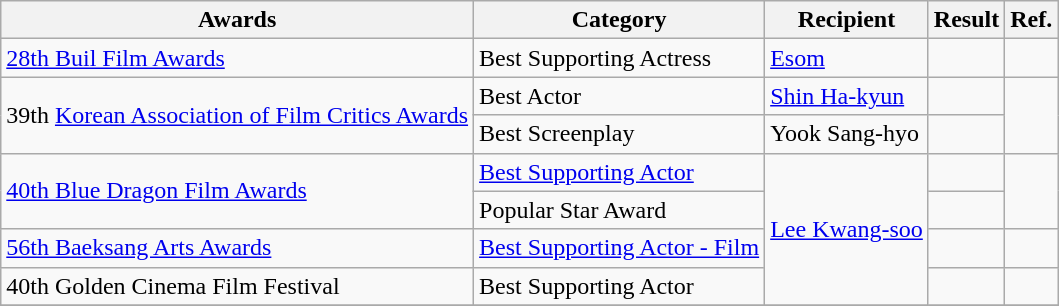<table class="wikitable">
<tr>
<th>Awards</th>
<th>Category</th>
<th>Recipient</th>
<th>Result</th>
<th>Ref.</th>
</tr>
<tr>
<td><a href='#'>28th Buil Film Awards</a></td>
<td>Best Supporting Actress</td>
<td><a href='#'>Esom</a></td>
<td></td>
<td></td>
</tr>
<tr>
<td rowspan=2>39th <a href='#'>Korean Association of Film Critics Awards</a></td>
<td>Best Actor</td>
<td><a href='#'>Shin Ha-kyun</a></td>
<td></td>
<td rowspan=2></td>
</tr>
<tr>
<td>Best Screenplay</td>
<td>Yook Sang-hyo</td>
<td></td>
</tr>
<tr>
<td rowspan=2><a href='#'>40th Blue Dragon Film Awards</a></td>
<td><a href='#'>Best Supporting Actor</a></td>
<td rowspan=4><a href='#'>Lee Kwang-soo</a></td>
<td></td>
<td rowspan=2></td>
</tr>
<tr>
<td>Popular Star Award</td>
<td></td>
</tr>
<tr>
<td><a href='#'>56th Baeksang Arts Awards</a></td>
<td><a href='#'>Best Supporting Actor - Film</a></td>
<td></td>
<td></td>
</tr>
<tr>
<td>40th Golden Cinema Film Festival</td>
<td>Best Supporting Actor</td>
<td></td>
<td></td>
</tr>
<tr>
</tr>
</table>
